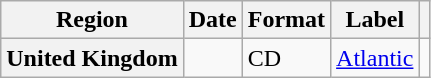<table class="wikitable plainrowheaders">
<tr>
<th scope="col">Region</th>
<th scope="col">Date</th>
<th scope="col">Format</th>
<th scope="col">Label</th>
<th scope="col"></th>
</tr>
<tr>
<th scope="row">United Kingdom</th>
<td></td>
<td rowspan="2">CD</td>
<td rowspan="2"><a href='#'>Atlantic</a></td>
<td align="center"></td>
</tr>
</table>
